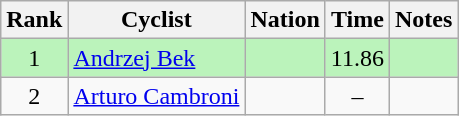<table class="wikitable sortable" style="text-align:center">
<tr>
<th>Rank</th>
<th>Cyclist</th>
<th>Nation</th>
<th>Time</th>
<th>Notes</th>
</tr>
<tr bgcolor=bbf3bb>
<td>1</td>
<td align=left data-sort-value="Bek, Andrzej"><a href='#'>Andrzej Bek</a></td>
<td align=left></td>
<td>11.86</td>
<td></td>
</tr>
<tr>
<td>2</td>
<td align=left data-sort-value="Cambroni, Arturo"><a href='#'>Arturo Cambroni</a></td>
<td align=left></td>
<td>–</td>
<td></td>
</tr>
</table>
